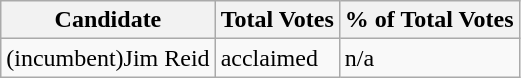<table class="wikitable">
<tr>
<th>Candidate</th>
<th>Total Votes</th>
<th>% of Total Votes</th>
</tr>
<tr>
<td>(incumbent)Jim Reid</td>
<td>acclaimed</td>
<td>n/a</td>
</tr>
</table>
